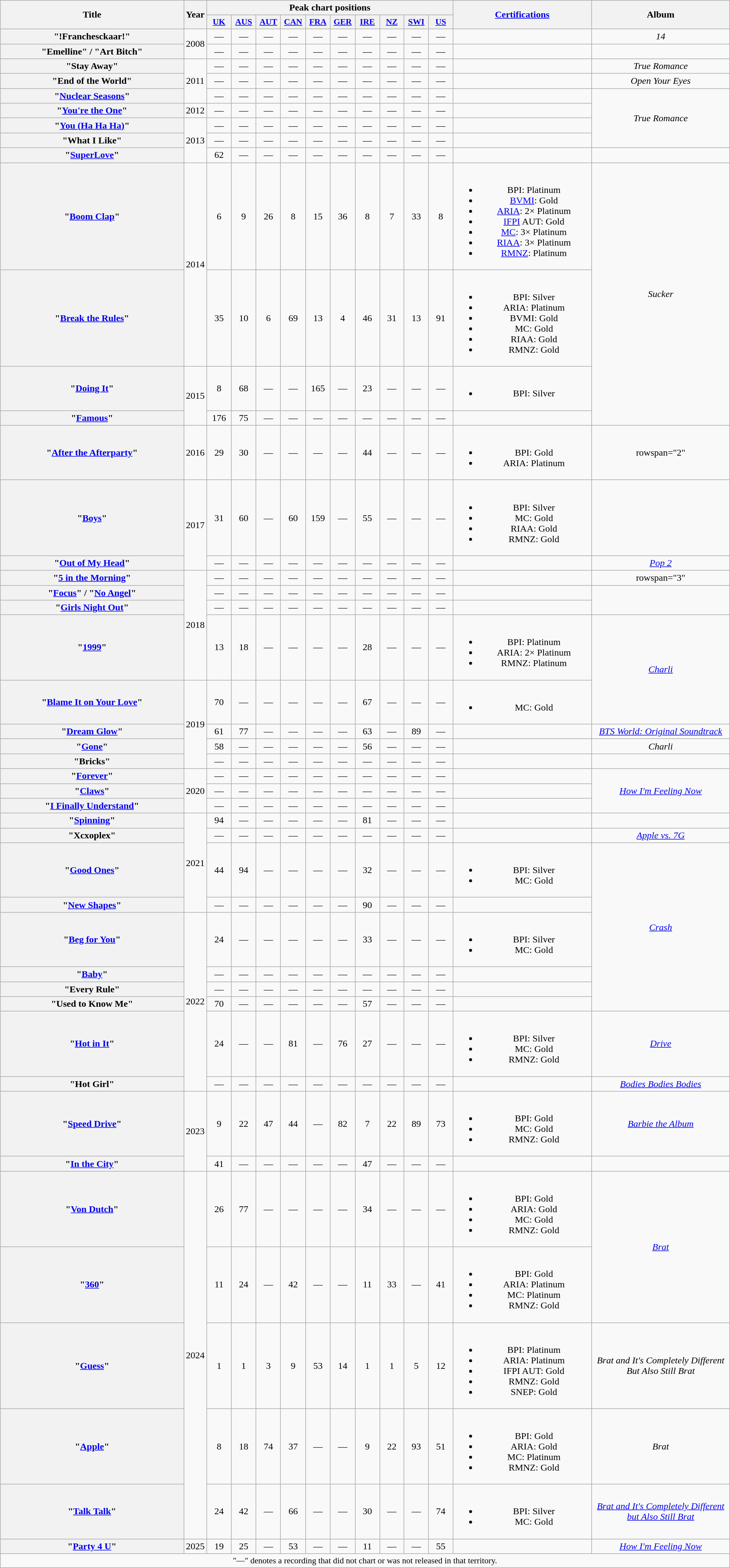<table class="wikitable plainrowheaders" style="text-align:center;">
<tr>
<th scope="col" rowspan="2" style="width:20em;">Title</th>
<th scope="col" rowspan="2" style="width:1em;">Year</th>
<th scope="col" colspan="10">Peak chart positions</th>
<th scope="col" rowspan="2" style="width:15em;"><a href='#'>Certifications</a></th>
<th scope="col" rowspan="2" style="width:15em;">Album</th>
</tr>
<tr>
<th scope="col" style="width:2.5em;font-size:90%;"><a href='#'>UK</a><br></th>
<th scope="col" style="width:2.5em;font-size:90%;"><a href='#'>AUS</a><br></th>
<th scope="col" style="width:2.5em;font-size:90%;"><a href='#'>AUT</a><br></th>
<th scope="col" style="width:2.5em;font-size:90%;"><a href='#'>CAN</a><br></th>
<th scope="col" style="width:2.5em;font-size:90%;"><a href='#'>FRA</a><br></th>
<th scope="col" style="width:2.5em;font-size:90%;"><a href='#'>GER</a><br></th>
<th scope="col" style="width:2.5em;font-size:90%;"><a href='#'>IRE</a><br></th>
<th scope="col" style="width:2.5em;font-size:90%;"><a href='#'>NZ</a><br></th>
<th scope="col" style="width:2.5em;font-size:90%;"><a href='#'>SWI</a><br></th>
<th scope="col" style="width:2.5em;font-size:90%;"><a href='#'>US</a><br></th>
</tr>
<tr>
<th scope="row">"!Franchesckaar!"</th>
<td rowspan="2">2008</td>
<td>—</td>
<td>—</td>
<td>—</td>
<td>—</td>
<td>—</td>
<td>—</td>
<td>—</td>
<td>—</td>
<td>—</td>
<td>—</td>
<td></td>
<td><em>14</em></td>
</tr>
<tr>
<th scope="row">"Emelline" / "Art Bitch"</th>
<td>—</td>
<td>—</td>
<td>—</td>
<td>—</td>
<td>—</td>
<td>—</td>
<td>—</td>
<td>—</td>
<td>—</td>
<td>—</td>
<td></td>
<td></td>
</tr>
<tr>
<th scope="row">"Stay Away"</th>
<td rowspan="3">2011</td>
<td>—</td>
<td>—</td>
<td>—</td>
<td>—</td>
<td>—</td>
<td>—</td>
<td>—</td>
<td>—</td>
<td>—</td>
<td>—</td>
<td></td>
<td><em>True Romance</em></td>
</tr>
<tr>
<th scope="row">"End of the World"<br></th>
<td>—</td>
<td>—</td>
<td>—</td>
<td>—</td>
<td>—</td>
<td>—</td>
<td>—</td>
<td>—</td>
<td>—</td>
<td>—</td>
<td></td>
<td><em>Open Your Eyes</em></td>
</tr>
<tr>
<th scope="row">"<a href='#'>Nuclear Seasons</a>"</th>
<td>—</td>
<td>—</td>
<td>—</td>
<td>—</td>
<td>—</td>
<td>—</td>
<td>—</td>
<td>—</td>
<td>—</td>
<td>—</td>
<td></td>
<td rowspan="4"><em>True Romance</em></td>
</tr>
<tr>
<th scope="row">"<a href='#'>You're the One</a>"</th>
<td>2012</td>
<td>—</td>
<td>—</td>
<td>—</td>
<td>—</td>
<td>—</td>
<td>—</td>
<td>—</td>
<td>—</td>
<td>—</td>
<td>—</td>
<td></td>
</tr>
<tr>
<th scope="row">"<a href='#'>You (Ha Ha Ha)</a>"</th>
<td rowspan="3">2013</td>
<td>—</td>
<td>—</td>
<td>—</td>
<td>—</td>
<td>—</td>
<td>—</td>
<td>—</td>
<td>—</td>
<td>—</td>
<td>—</td>
<td></td>
</tr>
<tr>
<th scope="row">"What I Like"</th>
<td>—</td>
<td>—</td>
<td>—</td>
<td>—</td>
<td>—</td>
<td>—</td>
<td>—</td>
<td>—</td>
<td>—</td>
<td>—</td>
<td></td>
</tr>
<tr>
<th scope="row">"<a href='#'>SuperLove</a>"</th>
<td>62</td>
<td>—</td>
<td>—</td>
<td>—</td>
<td>—</td>
<td>—</td>
<td>—</td>
<td>—</td>
<td>—</td>
<td>—</td>
<td></td>
<td></td>
</tr>
<tr>
<th scope="row">"<a href='#'>Boom Clap</a>"</th>
<td rowspan="2">2014</td>
<td>6</td>
<td>9</td>
<td>26</td>
<td>8</td>
<td>15</td>
<td>36</td>
<td>8</td>
<td>7</td>
<td>33</td>
<td>8</td>
<td><br><ul><li>BPI: Platinum</li><li><a href='#'>BVMI</a>: Gold</li><li><a href='#'>ARIA</a>: 2× Platinum</li><li><a href='#'>IFPI</a> AUT: Gold</li><li><a href='#'>MC</a>: 3× Platinum</li><li><a href='#'>RIAA</a>: 3× Platinum</li><li><a href='#'>RMNZ</a>: Platinum</li></ul></td>
<td rowspan="4"><em>Sucker</em></td>
</tr>
<tr>
<th scope="row">"<a href='#'>Break the Rules</a>"</th>
<td>35</td>
<td>10</td>
<td>6</td>
<td>69</td>
<td>13</td>
<td>4</td>
<td>46</td>
<td>31</td>
<td>13</td>
<td>91</td>
<td><br><ul><li>BPI: Silver</li><li>ARIA: Platinum</li><li>BVMI: Gold</li><li>MC: Gold</li><li>RIAA: Gold</li><li>RMNZ: Gold</li></ul></td>
</tr>
<tr>
<th scope="row">"<a href='#'>Doing It</a>"<br></th>
<td rowspan="2">2015</td>
<td>8</td>
<td>68</td>
<td>—</td>
<td>—</td>
<td>165</td>
<td>—</td>
<td>23</td>
<td>—</td>
<td>—</td>
<td>—</td>
<td><br><ul><li>BPI: Silver</li></ul></td>
</tr>
<tr>
<th scope="row">"<a href='#'>Famous</a>"</th>
<td>176</td>
<td>75</td>
<td>—</td>
<td>—</td>
<td>—</td>
<td>—</td>
<td>—</td>
<td>—</td>
<td>—</td>
<td>—</td>
<td></td>
</tr>
<tr>
<th scope="row">"<a href='#'>After the Afterparty</a>"<br></th>
<td>2016</td>
<td>29</td>
<td>30</td>
<td>—</td>
<td>—</td>
<td>—</td>
<td>—</td>
<td>44</td>
<td>—</td>
<td>—</td>
<td>—</td>
<td><br><ul><li>BPI: Gold</li><li>ARIA: Platinum</li></ul></td>
<td>rowspan="2" </td>
</tr>
<tr>
<th scope="row">"<a href='#'>Boys</a>"</th>
<td rowspan="2">2017</td>
<td>31</td>
<td>60</td>
<td>—</td>
<td>60</td>
<td>159</td>
<td>—</td>
<td>55</td>
<td>—</td>
<td>—</td>
<td>—</td>
<td><br><ul><li>BPI: Silver</li><li>MC: Gold</li><li>RIAA: Gold</li><li>RMNZ: Gold</li></ul></td>
</tr>
<tr>
<th scope="row">"<a href='#'>Out of My Head</a>"<br></th>
<td>—</td>
<td>—</td>
<td>—</td>
<td>—</td>
<td>—</td>
<td>—</td>
<td>—</td>
<td>—</td>
<td>—</td>
<td>—</td>
<td></td>
<td><em><a href='#'>Pop 2</a></em></td>
</tr>
<tr>
<th scope="row">"<a href='#'>5 in the Morning</a>"</th>
<td rowspan="4">2018</td>
<td>—</td>
<td>—</td>
<td>—</td>
<td>—</td>
<td>—</td>
<td>—</td>
<td>—</td>
<td>—</td>
<td>—</td>
<td>—</td>
<td></td>
<td>rowspan="3" </td>
</tr>
<tr>
<th scope="row">"<a href='#'>Focus</a>" / "<a href='#'>No Angel</a>"</th>
<td>—</td>
<td>—</td>
<td>—</td>
<td>—</td>
<td>—</td>
<td>—</td>
<td>—</td>
<td>—</td>
<td>—</td>
<td>—</td>
<td></td>
</tr>
<tr>
<th scope="row">"<a href='#'>Girls Night Out</a>"</th>
<td>—</td>
<td>—</td>
<td>—</td>
<td>—</td>
<td>—</td>
<td>—</td>
<td>—</td>
<td>—</td>
<td>—</td>
<td>—</td>
<td></td>
</tr>
<tr>
<th scope="row">"<a href='#'>1999</a>"<br></th>
<td>13</td>
<td>18</td>
<td>—</td>
<td>—</td>
<td>—</td>
<td>—</td>
<td>28</td>
<td>—</td>
<td>—</td>
<td>—</td>
<td><br><ul><li>BPI: Platinum</li><li>ARIA: 2× Platinum</li><li>RMNZ: Platinum</li></ul></td>
<td rowspan="2"><em><a href='#'>Charli</a></em></td>
</tr>
<tr>
<th scope="row">"<a href='#'>Blame It on Your Love</a>"<br></th>
<td rowspan="4">2019</td>
<td>70</td>
<td>—</td>
<td>—</td>
<td>—</td>
<td>—</td>
<td>—</td>
<td>67</td>
<td>—</td>
<td>—</td>
<td>—</td>
<td><br><ul><li>MC: Gold</li></ul></td>
</tr>
<tr>
<th scope="row">"<a href='#'>Dream Glow</a>"<br></th>
<td>61</td>
<td>77</td>
<td>—</td>
<td>—</td>
<td>—</td>
<td>—</td>
<td>63</td>
<td>—</td>
<td>89</td>
<td>—</td>
<td></td>
<td><em><a href='#'>BTS World: Original Soundtrack</a></em></td>
</tr>
<tr>
<th scope="row">"<a href='#'>Gone</a>"<br></th>
<td>58</td>
<td>—</td>
<td>—</td>
<td>—</td>
<td>—</td>
<td>—</td>
<td>56</td>
<td>—</td>
<td>—</td>
<td>—</td>
<td></td>
<td><em>Charli</em></td>
</tr>
<tr>
<th scope="row">"Bricks"<br></th>
<td>—</td>
<td>—</td>
<td>—</td>
<td>—</td>
<td>—</td>
<td>—</td>
<td>—</td>
<td>—</td>
<td>—</td>
<td>—</td>
<td></td>
<td></td>
</tr>
<tr>
<th scope="row">"<a href='#'>Forever</a>"</th>
<td rowspan="3">2020</td>
<td>—</td>
<td>—</td>
<td>—</td>
<td>—</td>
<td>—</td>
<td>—</td>
<td>—</td>
<td>—</td>
<td>—</td>
<td>—</td>
<td></td>
<td rowspan="3"><em><a href='#'>How I'm Feeling Now</a></em></td>
</tr>
<tr>
<th scope="row">"<a href='#'>Claws</a>"</th>
<td>—</td>
<td>—</td>
<td>—</td>
<td>—</td>
<td>—</td>
<td>—</td>
<td>—</td>
<td>—</td>
<td>—</td>
<td>—</td>
<td></td>
</tr>
<tr>
<th scope="row">"<a href='#'>I Finally Understand</a>"</th>
<td>—</td>
<td>—</td>
<td>—</td>
<td>—</td>
<td>—</td>
<td>—</td>
<td>—</td>
<td>—</td>
<td>—</td>
<td>—</td>
<td></td>
</tr>
<tr>
<th scope="row">"<a href='#'>Spinning</a>"<br></th>
<td rowspan="4">2021</td>
<td>94</td>
<td>—</td>
<td>—</td>
<td>—</td>
<td>—</td>
<td>—</td>
<td>81</td>
<td>—</td>
<td>—</td>
<td>—</td>
<td></td>
<td></td>
</tr>
<tr>
<th scope="row">"Xcxoplex" <br></th>
<td>—</td>
<td>—</td>
<td>—</td>
<td>—</td>
<td>—</td>
<td>—</td>
<td>—</td>
<td>—</td>
<td>—</td>
<td>—</td>
<td></td>
<td><em><a href='#'>Apple vs. 7G</a></em></td>
</tr>
<tr>
<th scope="row">"<a href='#'>Good Ones</a>"</th>
<td>44</td>
<td>94</td>
<td>—</td>
<td>—</td>
<td>—</td>
<td>—</td>
<td>32</td>
<td>—</td>
<td>—</td>
<td>—</td>
<td><br><ul><li>BPI: Silver</li><li>MC: Gold</li></ul></td>
<td rowspan="6"><em><a href='#'>Crash</a></em></td>
</tr>
<tr>
<th scope="row">"<a href='#'>New Shapes</a>"<br></th>
<td>—</td>
<td>—</td>
<td>—</td>
<td>—</td>
<td>—</td>
<td>—</td>
<td>90</td>
<td>—</td>
<td>—</td>
<td>—</td>
<td></td>
</tr>
<tr>
<th scope ="row">"<a href='#'>Beg for You</a>"<br></th>
<td rowspan="6">2022</td>
<td>24</td>
<td>—</td>
<td>—</td>
<td>—</td>
<td>—</td>
<td>—</td>
<td>33</td>
<td>—</td>
<td>—</td>
<td>—</td>
<td><br><ul><li>BPI: Silver</li><li>MC: Gold</li></ul></td>
</tr>
<tr>
<th scope="row">"<a href='#'>Baby</a>"</th>
<td>—</td>
<td>—</td>
<td>—</td>
<td>—</td>
<td>—</td>
<td>—</td>
<td>—</td>
<td>—</td>
<td>—</td>
<td>—</td>
<td></td>
</tr>
<tr>
<th scope="row">"Every Rule"</th>
<td>—</td>
<td>—</td>
<td>—</td>
<td>—</td>
<td>—</td>
<td>—</td>
<td>—</td>
<td>—</td>
<td>—</td>
<td>—</td>
<td></td>
</tr>
<tr>
<th scope="row">"Used to Know Me"</th>
<td>70</td>
<td>—</td>
<td>—</td>
<td>—</td>
<td>—</td>
<td>—</td>
<td>57</td>
<td>—</td>
<td>—</td>
<td>—</td>
<td></td>
</tr>
<tr>
<th scope="row">"<a href='#'>Hot in It</a>"<br></th>
<td>24</td>
<td>—</td>
<td>—</td>
<td>81</td>
<td>—</td>
<td>76</td>
<td>27</td>
<td>—</td>
<td>—</td>
<td>—</td>
<td><br><ul><li>BPI: Silver</li><li>MC: Gold</li><li>RMNZ: Gold</li></ul></td>
<td><em><a href='#'>Drive</a></em></td>
</tr>
<tr>
<th scope="row">"Hot Girl"</th>
<td>—</td>
<td>—</td>
<td>—</td>
<td>—</td>
<td>—</td>
<td>—</td>
<td>—</td>
<td>—</td>
<td>—</td>
<td>—</td>
<td></td>
<td><em><a href='#'>Bodies Bodies Bodies</a></em></td>
</tr>
<tr>
<th scope="row">"<a href='#'>Speed Drive</a>"</th>
<td rowspan="2">2023</td>
<td>9</td>
<td>22</td>
<td>47</td>
<td>44</td>
<td>—</td>
<td>82</td>
<td>7</td>
<td>22</td>
<td>89</td>
<td>73</td>
<td><br><ul><li>BPI: Gold</li><li>MC: Gold</li><li>RMNZ: Gold</li></ul></td>
<td><em><a href='#'>Barbie the Album</a></em></td>
</tr>
<tr>
<th scope="row">"<a href='#'>In the City</a>"<br></th>
<td>41</td>
<td>—</td>
<td>—</td>
<td>—</td>
<td>—</td>
<td>—</td>
<td>47</td>
<td>—</td>
<td>—</td>
<td>—</td>
<td></td>
<td></td>
</tr>
<tr>
<th scope="row">"<a href='#'>Von Dutch</a>"</th>
<td rowspan="5">2024</td>
<td>26</td>
<td>77</td>
<td>—</td>
<td>—</td>
<td>—</td>
<td>—</td>
<td>34</td>
<td>—</td>
<td>—</td>
<td>—</td>
<td><br><ul><li>BPI: Gold</li><li>ARIA: Gold</li><li>MC: Gold</li><li>RMNZ: Gold</li></ul></td>
<td rowspan="2"><em><a href='#'>Brat</a></em></td>
</tr>
<tr>
<th scope="row">"<a href='#'>360</a>"</th>
<td>11</td>
<td>24</td>
<td>—</td>
<td>42</td>
<td>—</td>
<td>—</td>
<td>11</td>
<td>33</td>
<td>—</td>
<td>41</td>
<td><br><ul><li>BPI: Gold</li><li>ARIA: Platinum</li><li>MC: Platinum</li><li>RMNZ: Gold</li></ul></td>
</tr>
<tr>
<th scope="row">"<a href='#'>Guess</a>"<br></th>
<td>1</td>
<td>1</td>
<td>3</td>
<td>9</td>
<td>53</td>
<td>14</td>
<td>1</td>
<td>1</td>
<td>5</td>
<td>12</td>
<td><br><ul><li>BPI: Platinum</li><li>ARIA: Platinum</li><li>IFPI AUT: Gold</li><li>RMNZ: Gold</li><li>SNEP: Gold</li></ul></td>
<td><em>Brat and It's Completely Different But Also Still Brat</em></td>
</tr>
<tr>
<th scope="row">"<a href='#'>Apple</a>"</th>
<td>8</td>
<td>18</td>
<td>74</td>
<td>37</td>
<td>—</td>
<td>—</td>
<td>9</td>
<td>22</td>
<td>93</td>
<td>51</td>
<td><br><ul><li>BPI: Gold</li><li>ARIA: Gold</li><li>MC: Platinum</li><li>RMNZ: Gold</li></ul></td>
<td><em>Brat</em></td>
</tr>
<tr>
<th scope="row">"<a href='#'>Talk Talk</a>"<br></th>
<td>24</td>
<td>42</td>
<td>—</td>
<td>66</td>
<td>—</td>
<td>—</td>
<td>30</td>
<td>—</td>
<td>—</td>
<td>74</td>
<td><br><ul><li>BPI: Silver</li><li>MC: Gold</li></ul></td>
<td><em><a href='#'>Brat and It's Completely Different but Also Still Brat</a></em></td>
</tr>
<tr>
<th scope="row">"<a href='#'>Party 4 U</a>"</th>
<td>2025</td>
<td>19</td>
<td>25<br></td>
<td>—</td>
<td>53</td>
<td>—</td>
<td>—</td>
<td>11<br></td>
<td>—</td>
<td>—</td>
<td>55</td>
<td></td>
<td><em><a href='#'>How I'm Feeling Now</a></em></td>
</tr>
<tr>
<td colspan="14" style="font-size:90%">"—" denotes a recording that did not chart or was not released in that territory.</td>
</tr>
</table>
